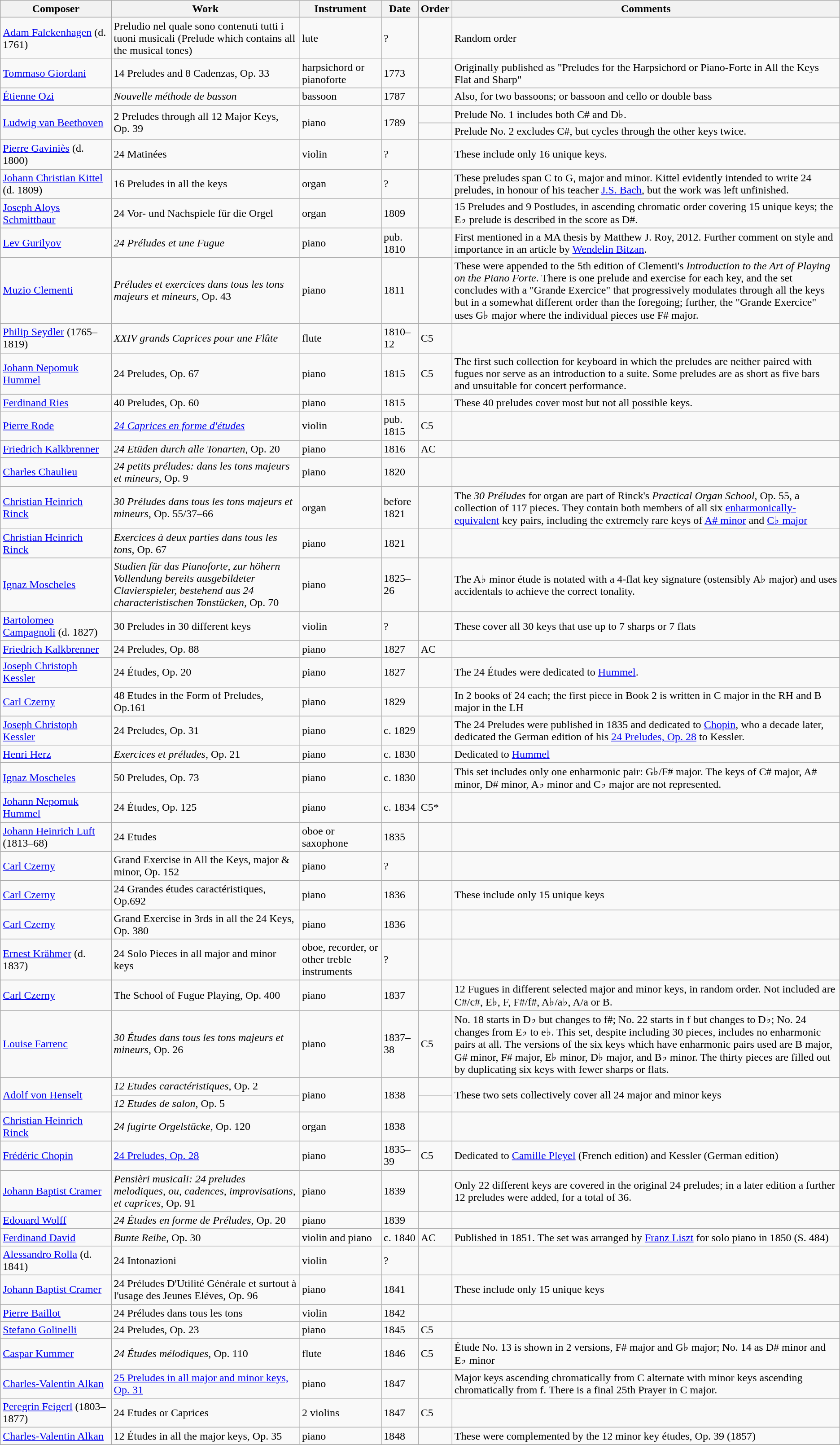<table class="sortable wikitable">
<tr>
<th>Composer</th>
<th>Work</th>
<th>Instrument</th>
<th>Date</th>
<th>Order</th>
<th>Comments</th>
</tr>
<tr>
<td><a href='#'>Adam Falckenhagen</a> (d. 1761)</td>
<td>Preludio nel quale sono contenuti tutti i tuoni musicali (Prelude which contains all the musical tones)</td>
<td>lute</td>
<td>?</td>
<td></td>
<td>Random order</td>
</tr>
<tr>
<td><a href='#'>Tommaso Giordani</a></td>
<td>14 Preludes and 8 Cadenzas, Op. 33</td>
<td>harpsichord or pianoforte</td>
<td>1773</td>
<td></td>
<td> Originally published as "Preludes for the Harpsichord or Piano-Forte in All the Keys Flat and Sharp"</td>
</tr>
<tr>
<td><a href='#'>Étienne Ozi</a></td>
<td><em>Nouvelle méthode de basson</em></td>
<td>bassoon</td>
<td>1787</td>
<td></td>
<td>Also, for two bassoons; or bassoon and cello or double bass</td>
</tr>
<tr>
<td rowspan="2"><a href='#'>Ludwig van Beethoven</a></td>
<td rowspan="2">2 Preludes through all 12 Major Keys, Op. 39</td>
<td rowspan="2">piano</td>
<td rowspan="2">1789</td>
<td></td>
<td> Prelude No. 1 includes both C# and D♭.</td>
</tr>
<tr>
<td></td>
<td>Prelude No. 2 excludes C#, but cycles through the other keys twice.</td>
</tr>
<tr>
<td><a href='#'>Pierre Gaviniès</a> (d. 1800)</td>
<td>24 Matinées</td>
<td>violin</td>
<td>?</td>
<td></td>
<td> These include only 16 unique keys.</td>
</tr>
<tr>
<td><a href='#'>Johann Christian Kittel</a> (d. 1809)</td>
<td>16 Preludes in all the keys</td>
<td>organ</td>
<td>?</td>
<td></td>
<td>These preludes span C to G, major and minor. Kittel evidently intended to write 24 preludes, in honour of his teacher <a href='#'>J.S. Bach</a>, but the work was left unfinished.</td>
</tr>
<tr>
<td><a href='#'>Joseph Aloys Schmittbaur</a></td>
<td>24 Vor- und Nachspiele für die Orgel</td>
<td>organ</td>
<td>1809</td>
<td></td>
<td> 15 Preludes and 9 Postludes, in ascending chromatic order covering 15 unique keys; the E♭ prelude is described in the score as D#.</td>
</tr>
<tr>
<td><a href='#'>Lev Gurilyov</a></td>
<td><em>24 Préludes et une Fugue</em></td>
<td>piano</td>
<td data-sort-value="1810">pub. 1810</td>
<td></td>
<td>First mentioned in a MA thesis by Matthew J. Roy, 2012. Further comment on style and importance in an article by <a href='#'>Wendelin Bitzan</a>.</td>
</tr>
<tr>
<td><a href='#'>Muzio Clementi</a></td>
<td><em>Préludes et exercices dans tous les tons majeurs et mineurs</em>, Op. 43</td>
<td>piano</td>
<td>1811</td>
<td></td>
<td>These were appended to the 5th edition of Clementi's <em>Introduction to the Art of Playing on the Piano Forte</em>. There is one prelude and exercise for each key, and the set concludes with a "Grande Exercice" that progressively modulates through all the keys but in a somewhat different order than the foregoing; further, the "Grande Exercice" uses G♭ major where the individual pieces use F# major.</td>
</tr>
<tr>
<td><a href='#'>Philip Seydler</a> (1765–1819)</td>
<td><em>XXIV grands Caprices pour une Flûte</em></td>
<td>flute</td>
<td>1810–12</td>
<td>C5</td>
<td></td>
</tr>
<tr>
<td><a href='#'>Johann Nepomuk Hummel</a></td>
<td>24 Preludes, Op. 67</td>
<td>piano</td>
<td>1815</td>
<td>C5</td>
<td>The first such collection for keyboard in which the preludes are neither paired with fugues nor serve as an introduction to a suite. Some preludes are as short as five bars and unsuitable for concert performance.</td>
</tr>
<tr>
<td><a href='#'>Ferdinand Ries</a></td>
<td>40 Preludes, Op. 60</td>
<td>piano</td>
<td>1815</td>
<td></td>
<td>These 40 preludes cover most but not all possible keys.</td>
</tr>
<tr>
<td><a href='#'>Pierre Rode</a></td>
<td><a href='#'><em>24 Caprices en forme d'études</em></a></td>
<td>violin</td>
<td data-sort-value="1815">pub. 1815</td>
<td>C5</td>
<td></td>
</tr>
<tr>
<td><a href='#'>Friedrich Kalkbrenner</a></td>
<td><em>24 Etüden durch alle Tonarten</em>, Op. 20</td>
<td>piano</td>
<td>1816</td>
<td>AC</td>
<td></td>
</tr>
<tr>
<td><a href='#'>Charles Chaulieu</a></td>
<td><em>24 petits préludes: dans les tons majeurs et mineurs</em>, Op. 9</td>
<td>piano</td>
<td>1820</td>
<td></td>
<td></td>
</tr>
<tr>
<td><a href='#'>Christian Heinrich Rinck</a></td>
<td><em>30 Préludes dans tous les tons majeurs et mineurs</em>, Op. 55/37–66</td>
<td>organ</td>
<td data-sort-value="1821">before 1821</td>
<td></td>
<td>The <em>30 Préludes</em> for organ are part of Rinck's <em>Practical Organ School</em>, Op. 55, a collection of 117 pieces. They contain both members of all six <a href='#'>enharmonically-equivalent</a> key pairs, including the extremely rare keys of <a href='#'>A# minor</a> and <a href='#'>C♭ major</a></td>
</tr>
<tr>
<td><a href='#'>Christian Heinrich Rinck</a></td>
<td><em>Exercices à deux parties dans tous les tons</em>, Op. 67</td>
<td>piano</td>
<td>1821</td>
<td></td>
<td></td>
</tr>
<tr>
<td><a href='#'>Ignaz Moscheles</a></td>
<td><em>Studien für das Pianoforte, zur höhern Vollendung bereits ausgebildeter Clavierspieler, bestehend aus 24 characteristischen Tonstücken</em>, Op. 70</td>
<td>piano</td>
<td>1825–26</td>
<td></td>
<td> The A♭ minor étude is notated with a 4-flat key signature (ostensibly A♭ major) and uses accidentals to achieve the correct tonality.</td>
</tr>
<tr>
<td><a href='#'>Bartolomeo Campagnoli</a> (d. 1827)</td>
<td>30 Preludes in 30 different keys</td>
<td>violin</td>
<td>?</td>
<td></td>
<td>These cover all 30 keys that use up to 7 sharps or 7 flats</td>
</tr>
<tr>
<td><a href='#'>Friedrich Kalkbrenner</a></td>
<td>24 Preludes, Op. 88</td>
<td>piano</td>
<td>1827</td>
<td>AC</td>
<td></td>
</tr>
<tr>
<td><a href='#'>Joseph Christoph Kessler</a></td>
<td>24 Études, Op. 20</td>
<td>piano</td>
<td>1827</td>
<td></td>
<td>The 24 Études were dedicated to <a href='#'>Hummel</a>.</td>
</tr>
<tr>
<td><a href='#'>Carl Czerny</a></td>
<td>48 Etudes in the Form of Preludes, Op.161</td>
<td>piano</td>
<td>1829</td>
<td></td>
<td>In 2 books of 24 each; the first piece in Book 2 is written in C major in the RH and B major in the LH</td>
</tr>
<tr>
<td><a href='#'>Joseph Christoph Kessler</a></td>
<td>24 Preludes, Op. 31</td>
<td>piano</td>
<td data-sort-value="1829">c. 1829</td>
<td></td>
<td>The 24 Preludes were published in 1835 and dedicated to <a href='#'>Chopin</a>, who a decade later, dedicated the German edition of his <a href='#'>24 Preludes, Op. 28</a> to Kessler.</td>
</tr>
<tr>
<td><a href='#'>Henri Herz</a></td>
<td><em>Exercices et préludes</em>, Op. 21</td>
<td>piano</td>
<td data-sort-value="1830">c. 1830</td>
<td></td>
<td> Dedicated to <a href='#'>Hummel</a></td>
</tr>
<tr ->
<td><a href='#'>Ignaz Moscheles</a></td>
<td>50 Preludes, Op. 73</td>
<td>piano</td>
<td data-sort-value="1830">c. 1830</td>
<td></td>
<td>This set includes only one enharmonic pair: G♭/F# major. The keys of C# major, A# minor, D# minor, A♭ minor and C♭ major are not represented.</td>
</tr>
<tr>
<td><a href='#'>Johann Nepomuk Hummel</a></td>
<td>24 Études, Op. 125</td>
<td>piano</td>
<td data-sort-value="1834">c. 1834</td>
<td>C5* </td>
<td></td>
</tr>
<tr>
<td><a href='#'>Johann Heinrich Luft</a> (1813–68)</td>
<td>24 Etudes</td>
<td>oboe or saxophone</td>
<td>1835</td>
<td></td>
<td></td>
</tr>
<tr E♭>
<td><a href='#'>Carl Czerny</a></td>
<td>Grand Exercise in All the Keys, major & minor, Op. 152</td>
<td>piano</td>
<td>?</td>
<td></td>
<td></td>
</tr>
<tr>
<td><a href='#'>Carl Czerny</a></td>
<td>24 Grandes études caractéristiques, Op.692</td>
<td>piano</td>
<td>1836</td>
<td></td>
<td> These include only 15 unique keys</td>
</tr>
<tr>
<td><a href='#'>Carl Czerny</a></td>
<td>Grand Exercise in 3rds in all the 24 Keys, Op. 380</td>
<td>piano</td>
<td>1836</td>
<td></td>
<td></td>
</tr>
<tr>
<td><a href='#'>Ernest Krähmer</a> (d. 1837)</td>
<td>24 Solo Pieces in all major and minor keys</td>
<td>oboe, recorder, or other treble instruments</td>
<td>?</td>
<td></td>
<td></td>
</tr>
<tr>
<td><a href='#'>Carl Czerny</a></td>
<td>The School of Fugue Playing, Op. 400</td>
<td>piano</td>
<td>1837</td>
<td></td>
<td> 12 Fugues in different selected major and minor keys, in random order. Not included are C#/c#, E♭, F, F#/f#, A♭/a♭, A/a or B.</td>
</tr>
<tr>
<td><a href='#'>Louise Farrenc</a></td>
<td><em>30 Études dans tous les tons majeurs et mineurs</em>, Op. 26</td>
<td>piano</td>
<td>1837–38</td>
<td>C5 </td>
<td>No. 18 starts in D♭ but changes to f#; No. 22 starts in f but changes to D♭; No. 24 changes from E♭ to e♭. This set, despite including 30 pieces, includes no enharmonic pairs at all. The versions of the six keys which have enharmonic pairs used are B major, G# minor, F# major, E♭ minor, D♭ major, and B♭ minor. The thirty pieces are filled out by duplicating six keys with fewer sharps or flats.</td>
</tr>
<tr>
<td rowspan="2"><a href='#'>Adolf von Henselt</a></td>
<td><em>12 Etudes caractéristiques</em>, Op. 2</td>
<td rowspan="2">piano</td>
<td rowspan="2">1838</td>
<td></td>
<td rowspan="2">These two sets collectively cover all 24 major and minor keys</td>
</tr>
<tr>
<td><em>12 Etudes de salon</em>, Op. 5</td>
<td></td>
</tr>
<tr>
<td><a href='#'>Christian Heinrich Rinck</a></td>
<td><em>24 fugirte Orgelstücke</em>, Op. 120</td>
<td>organ</td>
<td>1838</td>
<td></td>
<td></td>
</tr>
<tr>
<td><a href='#'>Frédéric Chopin</a></td>
<td><a href='#'>24 Preludes, Op. 28</a></td>
<td>piano</td>
<td>1835–39</td>
<td>C5</td>
<td>Dedicated to <a href='#'>Camille Pleyel</a> (French edition) and Kessler (German edition)</td>
</tr>
<tr>
<td><a href='#'>Johann Baptist Cramer</a></td>
<td><em>Pensièri musicali: 24 preludes melodiques, ou, cadences, improvisations, et caprices</em>, Op. 91</td>
<td>piano</td>
<td>1839</td>
<td></td>
<td>Only 22 different keys are covered in the original 24 preludes; in a later edition a further 12 preludes were added, for a total of 36.</td>
</tr>
<tr>
<td><a href='#'>Edouard Wolff</a></td>
<td><em>24 Études en forme de Préludes</em>, Op. 20</td>
<td>piano</td>
<td>1839</td>
<td></td>
<td></td>
</tr>
<tr>
<td><a href='#'>Ferdinand David</a></td>
<td><em>Bunte Reihe</em>, Op. 30</td>
<td>violin and piano</td>
<td data-sort-value="1840">c. 1840</td>
<td>AC</td>
<td>Published in 1851. The set was arranged by <a href='#'>Franz Liszt</a> for solo piano in 1850 (S. 484)</td>
</tr>
<tr>
<td><a href='#'>Alessandro Rolla</a> (d. 1841)</td>
<td>24 Intonazioni</td>
<td>violin</td>
<td>?</td>
<td></td>
<td></td>
</tr>
<tr>
<td><a href='#'>Johann Baptist Cramer</a></td>
<td>24 Préludes D'Utilité Générale et surtout à l'usage des Jeunes Eléves, Op. 96</td>
<td>piano</td>
<td>1841</td>
<td></td>
<td>  These include only 15 unique keys</td>
</tr>
<tr>
<td><a href='#'>Pierre Baillot</a></td>
<td>24 Préludes dans tous les tons</td>
<td>violin</td>
<td>1842</td>
<td></td>
<td></td>
</tr>
<tr>
<td><a href='#'>Stefano Golinelli</a></td>
<td>24 Preludes, Op. 23</td>
<td>piano</td>
<td>1845</td>
<td>C5</td>
<td></td>
</tr>
<tr>
<td><a href='#'>Caspar Kummer</a></td>
<td><em>24 Études mélodiques</em>, Op. 110</td>
<td>flute</td>
<td>1846</td>
<td>C5</td>
<td> Étude No. 13 is shown in 2 versions, F# major and G♭ major; No. 14 as D# minor and E♭ minor</td>
</tr>
<tr>
<td><a href='#'>Charles-Valentin Alkan</a></td>
<td><a href='#'>25 Preludes in all major and minor keys, Op. 31</a></td>
<td>piano</td>
<td>1847</td>
<td></td>
<td>Major keys ascending chromatically from C alternate with minor keys ascending chromatically from f. There is a final 25th Prayer in C major.</td>
</tr>
<tr>
<td><a href='#'>Peregrin Feigerl</a> (1803–1877)</td>
<td>24 Etudes or Caprices</td>
<td>2 violins</td>
<td>1847</td>
<td>C5</td>
<td></td>
</tr>
<tr>
<td><a href='#'>Charles-Valentin Alkan</a></td>
<td>12 Études in all the major keys, Op. 35</td>
<td>piano</td>
<td>1848</td>
<td></td>
<td>These were complemented by the 12 minor key études, Op. 39 (1857)</td>
</tr>
<tr>
</tr>
</table>
